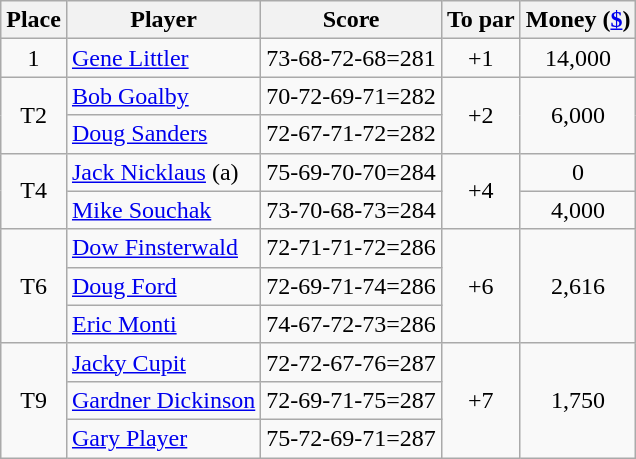<table class=wikitable>
<tr>
<th>Place</th>
<th>Player</th>
<th>Score</th>
<th>To par</th>
<th>Money (<a href='#'>$</a>)</th>
</tr>
<tr>
<td align=center>1</td>
<td> <a href='#'>Gene Littler</a></td>
<td>73-68-72-68=281</td>
<td align=center>+1</td>
<td align=center>14,000</td>
</tr>
<tr>
<td rowspan=2 align=center>T2</td>
<td> <a href='#'>Bob Goalby</a></td>
<td>70-72-69-71=282</td>
<td rowspan=2 align=center>+2</td>
<td rowspan=2 align=center>6,000</td>
</tr>
<tr>
<td> <a href='#'>Doug Sanders</a></td>
<td>72-67-71-72=282</td>
</tr>
<tr>
<td rowspan=2 align=center>T4</td>
<td> <a href='#'>Jack Nicklaus</a> (a)</td>
<td>75-69-70-70=284</td>
<td rowspan=2 align=center>+4</td>
<td align=center>0</td>
</tr>
<tr>
<td> <a href='#'>Mike Souchak</a></td>
<td>73-70-68-73=284</td>
<td align=center>4,000</td>
</tr>
<tr>
<td rowspan=3 align=center>T6</td>
<td> <a href='#'>Dow Finsterwald</a></td>
<td>72-71-71-72=286</td>
<td rowspan=3 align=center>+6</td>
<td rowspan=3 align=center>2,616</td>
</tr>
<tr>
<td> <a href='#'>Doug Ford</a></td>
<td>72-69-71-74=286</td>
</tr>
<tr>
<td> <a href='#'>Eric Monti</a></td>
<td>74-67-72-73=286</td>
</tr>
<tr>
<td rowspan=3 align=center>T9</td>
<td> <a href='#'>Jacky Cupit</a></td>
<td>72-72-67-76=287</td>
<td rowspan=3 align=center>+7</td>
<td rowspan=3 align=center>1,750</td>
</tr>
<tr>
<td> <a href='#'>Gardner Dickinson</a></td>
<td>72-69-71-75=287</td>
</tr>
<tr>
<td> <a href='#'>Gary Player</a></td>
<td>75-72-69-71=287</td>
</tr>
</table>
